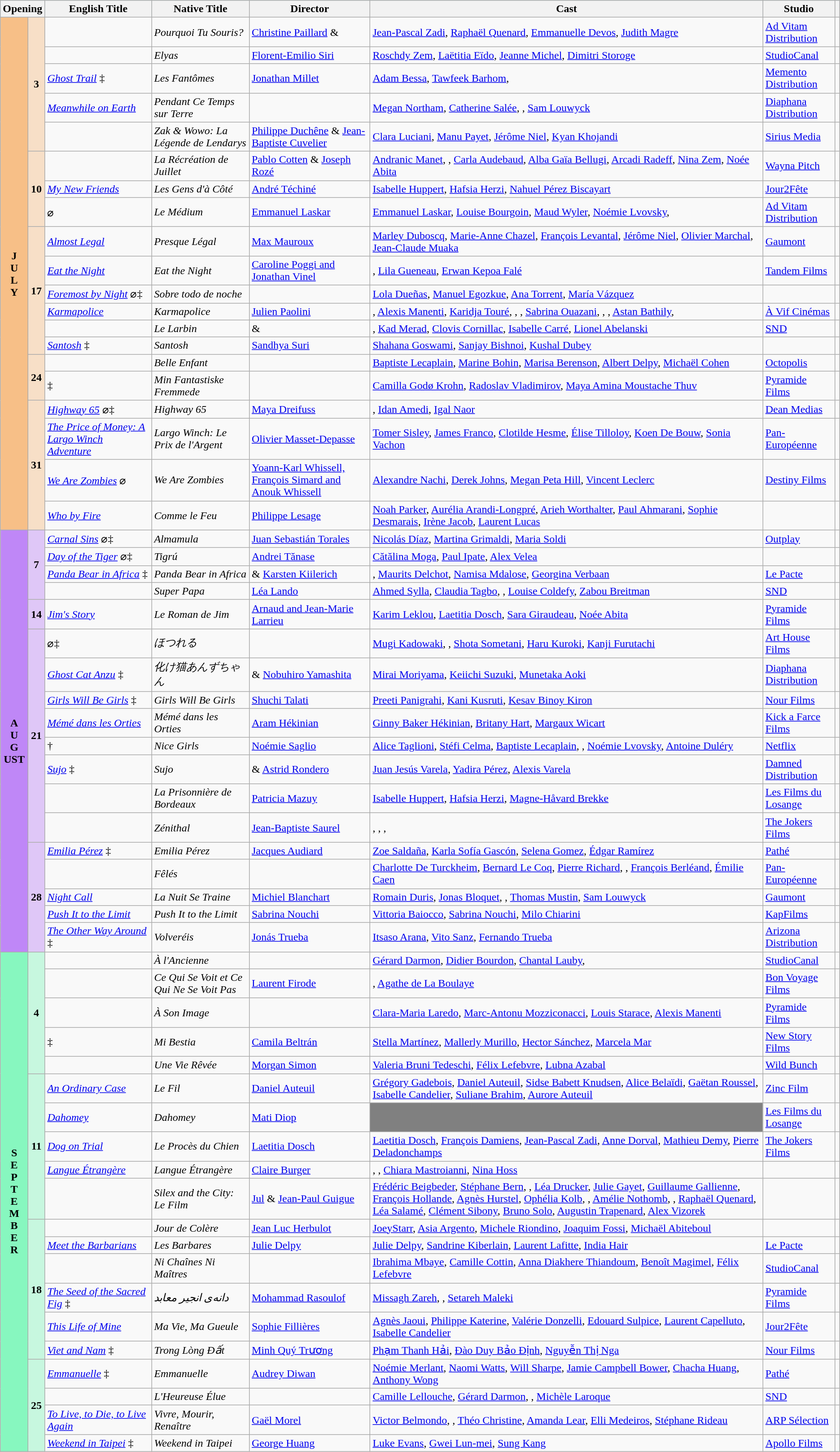<table class="wikitable sortable">
<tr style="background:#b0e0e6; text-align:center;">
<th colspan="2">Opening</th>
<th>English Title</th>
<th>Native Title</th>
<th>Director</th>
<th>Cast</th>
<th>Studio</th>
<th></th>
</tr>
<tr>
<th rowspan="20" style="text-align:center; background:#f7bf87; ">J<br>U<br>L<br>Y</th>
<td rowspan="5" style="text-align:center; background:#f7dfc7"><strong>3</strong></td>
<td><em></em></td>
<td><em>Pourquoi Tu Souris?</em></td>
<td><a href='#'>Christine Paillard</a> & </td>
<td><a href='#'>Jean-Pascal Zadi</a>, <a href='#'>Raphaël Quenard</a>, <a href='#'>Emmanuelle Devos</a>, <a href='#'>Judith Magre</a></td>
<td><a href='#'>Ad Vitam Distribution</a></td>
<td></td>
</tr>
<tr>
<td><em></em></td>
<td><em>Elyas</em></td>
<td><a href='#'>Florent-Emilio Siri</a></td>
<td><a href='#'>Roschdy Zem</a>, <a href='#'>Laëtitia Eïdo</a>, <a href='#'>Jeanne Michel</a>, <a href='#'>Dimitri Storoge</a></td>
<td><a href='#'>StudioCanal</a></td>
<td></td>
</tr>
<tr>
<td><em><a href='#'>Ghost Trail</a></em> ‡</td>
<td><em>Les Fantômes</em></td>
<td><a href='#'>Jonathan Millet</a></td>
<td><a href='#'>Adam Bessa</a>, <a href='#'>Tawfeek Barhom</a>, </td>
<td><a href='#'>Memento Distribution</a></td>
<td></td>
</tr>
<tr>
<td><em><a href='#'>Meanwhile on Earth</a></em></td>
<td><em>Pendant Ce Temps sur Terre</em></td>
<td></td>
<td><a href='#'>Megan Northam</a>, <a href='#'>Catherine Salée</a>, , <a href='#'>Sam Louwyck</a></td>
<td><a href='#'>Diaphana Distribution</a></td>
<td></td>
</tr>
<tr>
<td><em></em></td>
<td><em>Zak & Wowo: La Légende de Lendarys</em></td>
<td><a href='#'>Philippe Duchêne</a> & <a href='#'>Jean-Baptiste Cuvelier</a></td>
<td><a href='#'>Clara Luciani</a>, <a href='#'>Manu Payet</a>, <a href='#'>Jérôme Niel</a>, <a href='#'>Kyan Khojandi</a></td>
<td><a href='#'>Sirius Media</a></td>
<td></td>
</tr>
<tr>
<td rowspan="3" style="text-align:center; background:#f7dfc7"><strong>10</strong></td>
<td><em></em></td>
<td><em>La Récréation de Juillet</em></td>
<td><a href='#'>Pablo Cotten</a> & <a href='#'>Joseph Rozé</a></td>
<td><a href='#'>Andranic Manet</a>, , <a href='#'>Carla Audebaud</a>, <a href='#'>Alba Gaïa Bellugi</a>, <a href='#'>Arcadi Radeff</a>, <a href='#'>Nina Zem</a>, <a href='#'>Noée Abita</a></td>
<td><a href='#'>Wayna Pitch</a></td>
<td></td>
</tr>
<tr>
<td><em><a href='#'>My New Friends</a></em></td>
<td><em>Les Gens d'à Côté</em></td>
<td><a href='#'>André Téchiné</a></td>
<td><a href='#'>Isabelle Huppert</a>, <a href='#'>Hafsia Herzi</a>, <a href='#'>Nahuel Pérez Biscayart</a></td>
<td><a href='#'>Jour2Fête</a></td>
<td></td>
</tr>
<tr>
<td><em></em> ⌀</td>
<td><em>Le Médium</em></td>
<td><a href='#'>Emmanuel Laskar</a></td>
<td><a href='#'>Emmanuel Laskar</a>, <a href='#'>Louise Bourgoin</a>, <a href='#'>Maud Wyler</a>, <a href='#'>Noémie Lvovsky</a>, </td>
<td><a href='#'>Ad Vitam Distribution</a></td>
<td></td>
</tr>
<tr>
<td rowspan="6" style="text-align:center; background:#f7dfc7"><strong>17</strong></td>
<td><em><a href='#'>Almost Legal</a></em></td>
<td><em>Presque Légal</em></td>
<td><a href='#'>Max Mauroux</a></td>
<td><a href='#'>Marley Duboscq</a>, <a href='#'>Marie-Anne Chazel</a>, <a href='#'>François Levantal</a>, <a href='#'>Jérôme Niel</a>, <a href='#'>Olivier Marchal</a>, <a href='#'>Jean-Claude Muaka</a></td>
<td><a href='#'>Gaumont</a></td>
<td></td>
</tr>
<tr>
<td><em><a href='#'>Eat the Night</a></em></td>
<td><em>Eat the Night</em></td>
<td><a href='#'>Caroline Poggi and Jonathan Vinel</a></td>
<td>, <a href='#'>Lila Gueneau</a>, <a href='#'>Erwan Kepoa Falé</a></td>
<td><a href='#'>Tandem Films</a></td>
<td></td>
</tr>
<tr>
<td><em><a href='#'>Foremost by Night</a></em> ⌀‡</td>
<td><em>Sobre todo de noche</em></td>
<td></td>
<td><a href='#'>Lola Dueñas</a>, <a href='#'>Manuel Egozkue</a>, <a href='#'>Ana Torrent</a>, <a href='#'>María Vázquez</a></td>
<td></td>
<td></td>
</tr>
<tr>
<td><em><a href='#'>Karmapolice</a></em></td>
<td><em>Karmapolice</em></td>
<td><a href='#'>Julien Paolini</a></td>
<td>, <a href='#'>Alexis Manenti</a>, <a href='#'>Karidja Touré</a>, , , <a href='#'>Sabrina Ouazani</a>, , , <a href='#'>Astan Bathily</a>, </td>
<td><a href='#'>À Vif Cinémas</a></td>
<td></td>
</tr>
<tr>
<td><em></em></td>
<td><em>Le Larbin</em></td>
<td> & </td>
<td>, <a href='#'>Kad Merad</a>, <a href='#'>Clovis Cornillac</a>, <a href='#'>Isabelle Carré</a>, <a href='#'>Lionel Abelanski</a></td>
<td><a href='#'>SND</a></td>
<td></td>
</tr>
<tr>
<td><em><a href='#'>Santosh</a></em> ‡</td>
<td><em>Santosh</em></td>
<td><a href='#'>Sandhya Suri</a></td>
<td><a href='#'>Shahana Goswami</a>, <a href='#'>Sanjay Bishnoi</a>, <a href='#'>Kushal Dubey</a></td>
<td></td>
<td></td>
</tr>
<tr>
<td rowspan="2" style="text-align:center; background:#f7dfc7"><strong>24</strong></td>
<td><em></em></td>
<td><em>Belle Enfant</em></td>
<td></td>
<td><a href='#'>Baptiste Lecaplain</a>, <a href='#'>Marine Bohin</a>, <a href='#'>Marisa Berenson</a>, <a href='#'>Albert Delpy</a>, <a href='#'>Michaël Cohen</a></td>
<td><a href='#'>Octopolis</a></td>
<td></td>
</tr>
<tr>
<td><em></em> ‡</td>
<td><em>Min Fantastiske Fremmede</em></td>
<td></td>
<td><a href='#'>Camilla Godø Krohn</a>, <a href='#'>Radoslav Vladimirov</a>, <a href='#'>Maya Amina Moustache Thuv</a></td>
<td><a href='#'>Pyramide Films</a></td>
<td></td>
</tr>
<tr>
<td rowspan="4" style="text-align:center; background:#f7dfc7"><strong>31</strong></td>
<td><em><a href='#'>Highway 65</a></em> ⌀‡</td>
<td><em>Highway 65</em></td>
<td><a href='#'>Maya Dreifuss</a></td>
<td>, <a href='#'>Idan Amedi</a>, <a href='#'>Igal Naor</a></td>
<td><a href='#'>Dean Medias</a></td>
<td></td>
</tr>
<tr>
<td><em><a href='#'>The Price of Money: A Largo Winch Adventure</a></em></td>
<td><em>Largo Winch: Le Prix de l'Argent</em></td>
<td><a href='#'>Olivier Masset-Depasse</a></td>
<td><a href='#'>Tomer Sisley</a>, <a href='#'>James Franco</a>, <a href='#'>Clotilde Hesme</a>, <a href='#'>Élise Tilloloy</a>, <a href='#'>Koen De Bouw</a>, <a href='#'>Sonia Vachon</a></td>
<td><a href='#'>Pan-Européenne</a></td>
<td></td>
</tr>
<tr>
<td><em><a href='#'>We Are Zombies</a></em> ⌀</td>
<td><em>We Are Zombies</em></td>
<td><a href='#'>Yoann-Karl Whissell, François Simard and Anouk Whissell</a></td>
<td><a href='#'>Alexandre Nachi</a>, <a href='#'>Derek Johns</a>, <a href='#'>Megan Peta Hill</a>, <a href='#'>Vincent Leclerc</a></td>
<td><a href='#'>Destiny Films</a></td>
<td></td>
</tr>
<tr>
<td><em><a href='#'>Who by Fire</a></em></td>
<td><em>Comme le Feu</em></td>
<td><a href='#'>Philippe Lesage</a></td>
<td><a href='#'>Noah Parker</a>, <a href='#'>Aurélia Arandi-Longpré</a>, <a href='#'>Arieh Worthalter</a>, <a href='#'>Paul Ahmarani</a>, <a href='#'>Sophie Desmarais</a>, <a href='#'>Irène Jacob</a>, <a href='#'>Laurent Lucas</a></td>
<td></td>
<td></td>
</tr>
<tr>
<th rowspan="18" style="text-align:center; background:#bf87f7; textcolor:#000;">A<br>U<br>G<br>UST</th>
<td rowspan="4" style="text-align:center; background:#dfc7f7;"><strong>7</strong></td>
<td><em><a href='#'>Carnal Sins</a></em> ⌀‡</td>
<td><em>Almamula</em></td>
<td><a href='#'>Juan Sebastián Torales</a></td>
<td><a href='#'>Nicolás Díaz</a>, <a href='#'>Martina Grimaldi</a>, <a href='#'>Maria Soldi</a></td>
<td><a href='#'>Outplay</a></td>
<td></td>
</tr>
<tr>
<td><em><a href='#'>Day of the Tiger</a></em> ⌀‡</td>
<td><em>Tigrú</em></td>
<td><a href='#'>Andrei Tănase</a></td>
<td><a href='#'>Cătălina Moga</a>, <a href='#'>Paul Ipate</a>, <a href='#'>Alex Velea</a></td>
<td></td>
<td></td>
</tr>
<tr>
<td><em><a href='#'>Panda Bear in Africa</a></em> ‡</td>
<td><em>Panda Bear in Africa</em></td>
<td> & <a href='#'>Karsten Kiilerich</a></td>
<td>, <a href='#'>Maurits Delchot</a>, <a href='#'>Namisa Mdalose</a>, <a href='#'>Georgina Verbaan</a></td>
<td><a href='#'>Le Pacte</a></td>
<td></td>
</tr>
<tr>
<td><em></em></td>
<td><em>Super Papa</em></td>
<td><a href='#'>Léa Lando</a></td>
<td><a href='#'>Ahmed Sylla</a>, <a href='#'>Claudia Tagbo</a>, , <a href='#'>Louise Coldefy</a>, <a href='#'>Zabou Breitman</a></td>
<td><a href='#'>SND</a></td>
<td></td>
</tr>
<tr>
<td rowspan="1" style="text-align:center; background:#dfc7f7;"><strong>14</strong></td>
<td><em><a href='#'>Jim's Story</a></em></td>
<td><em>Le Roman de Jim</em></td>
<td><a href='#'>Arnaud and Jean-Marie Larrieu</a></td>
<td><a href='#'>Karim Leklou</a>, <a href='#'>Laetitia Dosch</a>, <a href='#'>Sara Giraudeau</a>, <a href='#'>Noée Abita</a></td>
<td><a href='#'>Pyramide Films</a></td>
<td></td>
</tr>
<tr>
<td rowspan="8" style="text-align:center; background:#dfc7f7;"><strong>21</strong></td>
<td><em></em> ⌀‡</td>
<td><em>ほつれる</em></td>
<td></td>
<td><a href='#'>Mugi Kadowaki</a>, , <a href='#'>Shota Sometani</a>, <a href='#'>Haru Kuroki</a>, <a href='#'>Kanji Furutachi</a></td>
<td><a href='#'>Art House Films</a></td>
<td></td>
</tr>
<tr>
<td><em><a href='#'>Ghost Cat Anzu</a></em> ‡</td>
<td><em>化け猫あんずちゃん</em></td>
<td> & <a href='#'>Nobuhiro Yamashita</a></td>
<td><a href='#'>Mirai Moriyama</a>, <a href='#'>Keiichi Suzuki</a>, <a href='#'>Munetaka Aoki</a></td>
<td><a href='#'>Diaphana Distribution</a></td>
<td></td>
</tr>
<tr>
<td><em><a href='#'>Girls Will Be Girls</a></em> ‡</td>
<td><em>Girls Will Be Girls</em></td>
<td><a href='#'>Shuchi Talati</a></td>
<td><a href='#'>Preeti Panigrahi</a>, <a href='#'>Kani Kusruti</a>, <a href='#'>Kesav Binoy Kiron</a></td>
<td><a href='#'>Nour Films</a></td>
<td></td>
</tr>
<tr>
<td><em><a href='#'>Mémé dans les Orties</a></em></td>
<td><em>Mémé dans les Orties</em></td>
<td><a href='#'>Aram Hékinian</a></td>
<td><a href='#'>Ginny Baker Hékinian</a>, <a href='#'>Britany Hart</a>, <a href='#'>Margaux Wicart</a></td>
<td><a href='#'>Kick a Farce Films</a></td>
<td></td>
</tr>
<tr>
<td><em></em> †</td>
<td><em>Nice Girls</em></td>
<td><a href='#'>Noémie Saglio</a></td>
<td><a href='#'>Alice Taglioni</a>, <a href='#'>Stéfi Celma</a>, <a href='#'>Baptiste Lecaplain</a>, , <a href='#'>Noémie Lvovsky</a>, <a href='#'>Antoine Duléry</a></td>
<td><a href='#'>Netflix</a></td>
<td></td>
</tr>
<tr>
<td><em><a href='#'>Sujo</a></em> ‡</td>
<td><em>Sujo</em></td>
<td> & <a href='#'>Astrid Rondero</a></td>
<td><a href='#'>Juan Jesús Varela</a>, <a href='#'>Yadira Pérez</a>, <a href='#'>Alexis Varela</a></td>
<td><a href='#'>Damned Distribution</a></td>
<td></td>
</tr>
<tr>
<td><em></em></td>
<td><em>La Prisonnière de Bordeaux</em></td>
<td><a href='#'>Patricia Mazuy</a></td>
<td><a href='#'>Isabelle Huppert</a>, <a href='#'>Hafsia Herzi</a>, <a href='#'>Magne-Håvard Brekke</a></td>
<td><a href='#'>Les Films du Losange</a></td>
<td></td>
</tr>
<tr>
<td><em></em></td>
<td><em>Zénithal</em></td>
<td><a href='#'>Jean-Baptiste Saurel</a></td>
<td>, , , </td>
<td><a href='#'>The Jokers Films</a></td>
<td></td>
</tr>
<tr>
<td rowspan="5" style="text-align:center; background:#dfc7f7;"><strong>28</strong></td>
<td><em><a href='#'>Emilia Pérez</a></em> ‡</td>
<td><em>Emilia Pérez</em></td>
<td><a href='#'>Jacques Audiard</a></td>
<td><a href='#'>Zoe Saldaña</a>, <a href='#'>Karla Sofía Gascón</a>, <a href='#'>Selena Gomez</a>, <a href='#'>Édgar Ramírez</a></td>
<td><a href='#'>Pathé</a></td>
<td></td>
</tr>
<tr>
<td><em></em></td>
<td><em>Fêlés</em></td>
<td></td>
<td><a href='#'>Charlotte De Turckheim</a>, <a href='#'>Bernard Le Coq</a>, <a href='#'>Pierre Richard</a>, , <a href='#'>François Berléand</a>, <a href='#'>Émilie Caen</a></td>
<td><a href='#'>Pan-Européenne</a></td>
<td></td>
</tr>
<tr>
<td><em><a href='#'>Night Call</a></em></td>
<td><em>La Nuit Se Traine</em></td>
<td><a href='#'>Michiel Blanchart</a></td>
<td><a href='#'>Romain Duris</a>, <a href='#'>Jonas Bloquet</a>, , <a href='#'>Thomas Mustin</a>, <a href='#'>Sam Louwyck</a></td>
<td><a href='#'>Gaumont</a></td>
<td></td>
</tr>
<tr>
<td><em><a href='#'>Push It to the Limit</a></em></td>
<td><em>Push It to the Limit</em></td>
<td><a href='#'>Sabrina Nouchi</a></td>
<td><a href='#'>Vittoria Baiocco</a>, <a href='#'>Sabrina Nouchi</a>, <a href='#'>Milo Chiarini</a></td>
<td><a href='#'>KapFilms</a></td>
<td></td>
</tr>
<tr>
<td><em><a href='#'>The Other Way Around</a></em> ‡</td>
<td><em>Volveréis</em></td>
<td><a href='#'>Jonás Trueba</a></td>
<td><a href='#'>Itsaso Arana</a>, <a href='#'>Vito Sanz</a>, <a href='#'>Fernando Trueba</a></td>
<td><a href='#'>Arizona Distribution</a></td>
<td></td>
</tr>
<tr>
<th rowspan="20" style="text-align:center; background:#87f7bf; ">S<br>E<br>P<br>T<br>E<br>M<br>B<br>E<br>R</th>
<td rowspan="5" style="text-align:center; background:#c7f7df"><strong>4</strong></td>
<td><em></em></td>
<td><em>À l'Ancienne</em></td>
<td></td>
<td><a href='#'>Gérard Darmon</a>, <a href='#'>Didier Bourdon</a>, <a href='#'>Chantal Lauby</a>, </td>
<td><a href='#'>StudioCanal</a></td>
<td></td>
</tr>
<tr>
<td><em></em></td>
<td><em>Ce Qui Se Voit et Ce Qui Ne Se Voit Pas</em></td>
<td><a href='#'>Laurent Firode</a></td>
<td>, <a href='#'>Agathe de La Boulaye</a></td>
<td><a href='#'>Bon Voyage Films</a></td>
<td></td>
</tr>
<tr>
<td><em></em></td>
<td><em>À Son Image</em></td>
<td></td>
<td><a href='#'>Clara-Maria Laredo</a>, <a href='#'>Marc-Antonu Mozziconacci</a>, <a href='#'>Louis Starace</a>, <a href='#'>Alexis Manenti</a></td>
<td><a href='#'>Pyramide Films</a></td>
<td></td>
</tr>
<tr>
<td><em></em> ‡</td>
<td><em>Mi Bestia</em></td>
<td><a href='#'>Camila Beltrán</a></td>
<td><a href='#'>Stella Martínez</a>, <a href='#'>Mallerly Murillo</a>, <a href='#'>Hector Sánchez</a>, <a href='#'>Marcela Mar</a></td>
<td><a href='#'>New Story Films</a></td>
<td></td>
</tr>
<tr>
<td><em></em></td>
<td><em>Une Vie Rêvée</em></td>
<td><a href='#'>Morgan Simon</a></td>
<td><a href='#'>Valeria Bruni Tedeschi</a>, <a href='#'>Félix Lefebvre</a>, <a href='#'>Lubna Azabal</a></td>
<td><a href='#'>Wild Bunch</a></td>
<td></td>
</tr>
<tr>
<td rowspan="5" style="text-align:center; background:#c7f7df"><strong>11</strong></td>
<td><em><a href='#'>An Ordinary Case</a></em></td>
<td><em>Le Fil</em></td>
<td><a href='#'>Daniel Auteuil</a></td>
<td><a href='#'>Grégory Gadebois</a>, <a href='#'>Daniel Auteuil</a>, <a href='#'>Sidse Babett Knudsen</a>, <a href='#'>Alice Belaïdi</a>, <a href='#'>Gaëtan Roussel</a>, <a href='#'>Isabelle Candelier</a>, <a href='#'>Suliane Brahim</a>, <a href='#'>Aurore Auteuil</a></td>
<td><a href='#'>Zinc Film</a></td>
<td></td>
</tr>
<tr>
<td><em><a href='#'>Dahomey</a></em></td>
<td><em>Dahomey</em></td>
<td><a href='#'>Mati Diop</a></td>
<td bgcolor="grey"></td>
<td><a href='#'>Les Films du Losange</a></td>
<td></td>
</tr>
<tr>
<td><em><a href='#'>Dog on Trial</a></em></td>
<td><em>Le Procès du Chien</em></td>
<td><a href='#'>Laetitia Dosch</a></td>
<td><a href='#'>Laetitia Dosch</a>, <a href='#'>François Damiens</a>, <a href='#'>Jean-Pascal Zadi</a>, <a href='#'>Anne Dorval</a>, <a href='#'>Mathieu Demy</a>, <a href='#'>Pierre Deladonchamps</a></td>
<td><a href='#'>The Jokers Films</a></td>
<td></td>
</tr>
<tr>
<td><em><a href='#'>Langue Étrangère</a></em></td>
<td><em>Langue Étrangère</em></td>
<td><a href='#'>Claire Burger</a></td>
<td>, , <a href='#'>Chiara Mastroianni</a>, <a href='#'>Nina Hoss</a></td>
<td></td>
<td></td>
</tr>
<tr>
<td><em></em></td>
<td><em>Silex and the City: Le Film</em></td>
<td><a href='#'>Jul</a> & <a href='#'>Jean-Paul Guigue</a></td>
<td><a href='#'>Frédéric Beigbeder</a>, <a href='#'>Stéphane Bern</a>, , <a href='#'>Léa Drucker</a>, <a href='#'>Julie Gayet</a>, <a href='#'>Guillaume Gallienne</a>, <a href='#'>François Hollande</a>, <a href='#'>Agnès Hurstel</a>, <a href='#'>Ophélia Kolb</a>, , <a href='#'>Amélie Nothomb</a>, , <a href='#'>Raphaël Quenard</a>, <a href='#'>Léa Salamé</a>, <a href='#'>Clément Sibony</a>, <a href='#'>Bruno Solo</a>, <a href='#'>Augustin Trapenard</a>, <a href='#'>Alex Vizorek</a></td>
<td></td>
<td></td>
</tr>
<tr>
<td rowspan="6" style="text-align:center; background:#c7f7df"><strong>18</strong></td>
<td><em></em></td>
<td><em>Jour de Colère</em></td>
<td><a href='#'>Jean Luc Herbulot</a></td>
<td><a href='#'>JoeyStarr</a>, <a href='#'>Asia Argento</a>, <a href='#'>Michele Riondino</a>, <a href='#'>Joaquim Fossi</a>, <a href='#'>Michaël Abiteboul</a></td>
<td></td>
<td></td>
</tr>
<tr>
<td><em><a href='#'>Meet the Barbarians</a></em></td>
<td><em>Les Barbares</em></td>
<td><a href='#'>Julie Delpy</a></td>
<td><a href='#'>Julie Delpy</a>, <a href='#'>Sandrine Kiberlain</a>, <a href='#'>Laurent Lafitte</a>, <a href='#'>India Hair</a></td>
<td><a href='#'>Le Pacte</a></td>
<td></td>
</tr>
<tr>
<td><em></em></td>
<td><em>Ni Chaînes Ni Maîtres</em></td>
<td></td>
<td><a href='#'>Ibrahima Mbaye</a>, <a href='#'>Camille Cottin</a>, <a href='#'>Anna Diakhere Thiandoum</a>, <a href='#'>Benoît Magimel</a>, <a href='#'>Félix Lefebvre</a></td>
<td><a href='#'>StudioCanal</a></td>
<td></td>
</tr>
<tr>
<td><em><a href='#'>The Seed of the Sacred Fig</a></em> ‡</td>
<td><em>دانه‌ی انجیر معابد</em></td>
<td><a href='#'>Mohammad Rasoulof</a></td>
<td><a href='#'>Missagh Zareh</a>, , <a href='#'>Setareh Maleki</a></td>
<td><a href='#'>Pyramide Films</a></td>
<td></td>
</tr>
<tr>
<td><em><a href='#'>This Life of Mine</a></em></td>
<td><em>Ma Vie, Ma Gueule</em></td>
<td><a href='#'>Sophie Fillières</a></td>
<td><a href='#'>Agnès Jaoui</a>, <a href='#'>Philippe Katerine</a>, <a href='#'>Valérie Donzelli</a>, <a href='#'>Edouard Sulpice</a>, <a href='#'>Laurent Capelluto</a>, <a href='#'>Isabelle Candelier</a></td>
<td><a href='#'>Jour2Fête</a></td>
<td></td>
</tr>
<tr>
<td><em><a href='#'>Viet and Nam</a></em> ‡</td>
<td><em>Trong Lòng Đất</em></td>
<td><a href='#'>Minh Quý Trương</a></td>
<td><a href='#'>Phạm Thanh Hải</a>, <a href='#'>Đào Duy Bảo Định</a>, <a href='#'>Nguyễn Thị Nga</a></td>
<td><a href='#'>Nour Films</a></td>
<td></td>
</tr>
<tr>
<td rowspan="4" style="text-align:center; background:#c7f7df"><strong>25</strong></td>
<td><em><a href='#'>Emmanuelle</a></em> ‡</td>
<td><em>Emmanuelle</em></td>
<td><a href='#'>Audrey Diwan</a></td>
<td><a href='#'>Noémie Merlant</a>, <a href='#'>Naomi Watts</a>, <a href='#'>Will Sharpe</a>, <a href='#'>Jamie Campbell Bower</a>, <a href='#'>Chacha Huang</a>, <a href='#'>Anthony Wong</a></td>
<td><a href='#'>Pathé</a></td>
<td></td>
</tr>
<tr>
<td><em></em></td>
<td><em>L'Heureuse Élue</em></td>
<td></td>
<td><a href='#'>Camille Lellouche</a>, <a href='#'>Gérard Darmon</a>, , <a href='#'>Michèle Laroque</a></td>
<td><a href='#'>SND</a></td>
<td></td>
</tr>
<tr>
<td><em><a href='#'>To Live, to Die, to Live Again</a></em></td>
<td><em>Vivre, Mourir, Renaître</em></td>
<td><a href='#'>Gaël Morel</a></td>
<td><a href='#'>Victor Belmondo</a>, , <a href='#'>Théo Christine</a>, <a href='#'>Amanda Lear</a>, <a href='#'>Elli Medeiros</a>, <a href='#'>Stéphane Rideau</a></td>
<td><a href='#'>ARP Sélection</a></td>
<td></td>
</tr>
<tr>
<td><em><a href='#'>Weekend in Taipei</a></em> ‡</td>
<td><em>Weekend in Taipei</em></td>
<td><a href='#'>George Huang</a></td>
<td><a href='#'>Luke Evans</a>, <a href='#'>Gwei Lun-mei</a>, <a href='#'>Sung Kang</a></td>
<td><a href='#'>Apollo Films</a></td>
<td></td>
</tr>
</table>
